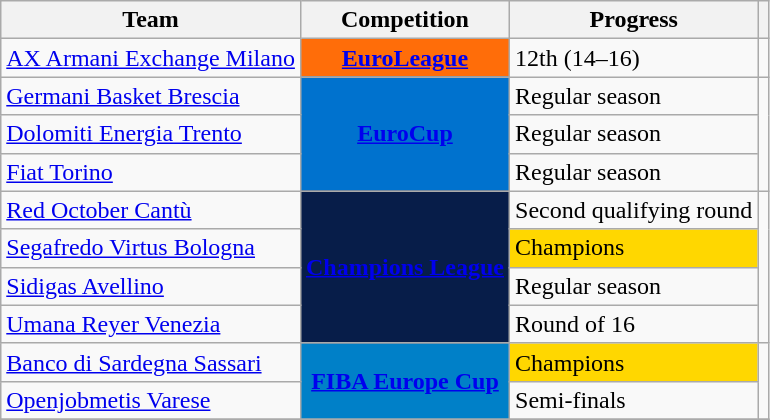<table class="wikitable sortable">
<tr>
<th>Team</th>
<th>Competition</th>
<th>Progress</th>
<th></th>
</tr>
<tr>
<td><a href='#'>AX Armani Exchange Milano</a></td>
<td style="background:#ff6d09;color:#ffffff;text-align:center"><strong><a href='#'><span>EuroLeague</span></a></strong></td>
<td>12th (14–16)</td>
<td style="text-align:center"></td>
</tr>
<tr>
<td><a href='#'>Germani Basket Brescia</a></td>
<td rowspan="3" style="background-color:#0072CE;color:white;text-align:center"><strong><a href='#'><span>EuroCup</span></a></strong></td>
<td>Regular season</td>
<td rowspan="3" style="text-align:center"></td>
</tr>
<tr>
<td><a href='#'>Dolomiti Energia Trento</a></td>
<td>Regular season</td>
</tr>
<tr>
<td><a href='#'>Fiat Torino</a></td>
<td>Regular season</td>
</tr>
<tr>
<td><a href='#'>Red October Cantù</a></td>
<td rowspan="4" style="background-color:#071D49;color:#D0D3D4;text-align:center"><strong><a href='#'><span>Champions League</span></a></strong></td>
<td>Second qualifying round</td>
<td rowspan="4" style="text-align:center"></td>
</tr>
<tr>
<td><a href='#'>Segafredo Virtus Bologna</a></td>
<td bgcolor=#FFD700>Champions</td>
</tr>
<tr>
<td><a href='#'>Sidigas Avellino</a></td>
<td>Regular season</td>
</tr>
<tr>
<td><a href='#'>Umana Reyer Venezia</a></td>
<td>Round of 16</td>
</tr>
<tr>
<td><a href='#'>Banco di Sardegna Sassari</a></td>
<td rowspan="2" style="background-color:#0080C8;color:white;text-align:center"><strong><a href='#'><span>FIBA Europe Cup</span></a></strong></td>
<td bgcolor=#FFD700>Champions</td>
<td rowspan="2" style="text-align:center"></td>
</tr>
<tr>
<td><a href='#'>Openjobmetis Varese</a></td>
<td>Semi-finals</td>
</tr>
<tr>
</tr>
</table>
